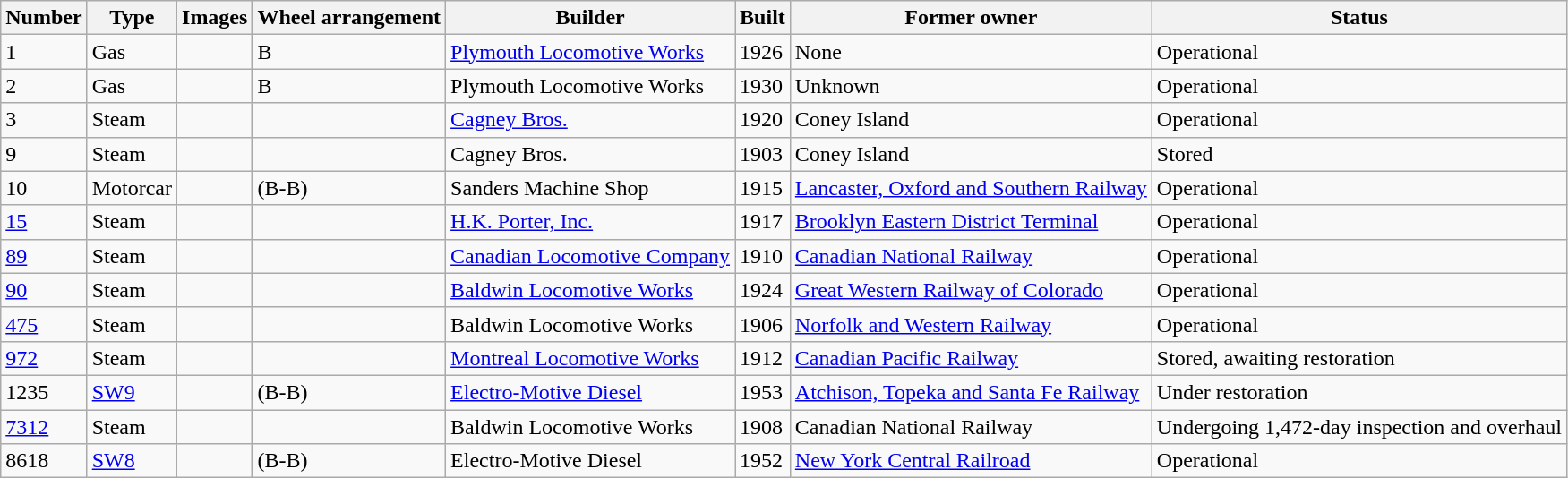<table class="wikitable" style="font-size:100%;">
<tr>
<th>Number</th>
<th>Type</th>
<th>Images</th>
<th>Wheel arrangement</th>
<th>Builder</th>
<th>Built</th>
<th>Former owner</th>
<th>Status</th>
</tr>
<tr>
<td>1</td>
<td>Gas</td>
<td></td>
<td>B</td>
<td><a href='#'>Plymouth Locomotive Works</a></td>
<td>1926</td>
<td>None</td>
<td>Operational</td>
</tr>
<tr>
<td>2</td>
<td>Gas</td>
<td></td>
<td>B</td>
<td>Plymouth Locomotive Works</td>
<td>1930</td>
<td>Unknown</td>
<td>Operational</td>
</tr>
<tr>
<td>3</td>
<td>Steam</td>
<td></td>
<td></td>
<td><a href='#'>Cagney Bros.</a></td>
<td>1920</td>
<td>Coney Island</td>
<td>Operational</td>
</tr>
<tr>
<td>9</td>
<td>Steam</td>
<td></td>
<td></td>
<td>Cagney Bros.</td>
<td>1903</td>
<td>Coney Island</td>
<td>Stored</td>
</tr>
<tr>
<td>10</td>
<td>Motorcar</td>
<td></td>
<td>(B-B)</td>
<td>Sanders Machine Shop</td>
<td>1915</td>
<td><a href='#'>Lancaster, Oxford and Southern Railway</a></td>
<td>Operational</td>
</tr>
<tr>
<td><a href='#'>15</a></td>
<td>Steam</td>
<td></td>
<td></td>
<td><a href='#'>H.K. Porter, Inc.</a></td>
<td>1917</td>
<td><a href='#'>Brooklyn Eastern District Terminal</a></td>
<td>Operational</td>
</tr>
<tr>
<td><a href='#'>89</a></td>
<td>Steam</td>
<td></td>
<td></td>
<td><a href='#'>Canadian Locomotive Company</a></td>
<td>1910</td>
<td><a href='#'>Canadian National Railway</a></td>
<td>Operational</td>
</tr>
<tr>
<td><a href='#'>90</a></td>
<td>Steam</td>
<td></td>
<td></td>
<td><a href='#'>Baldwin Locomotive Works</a></td>
<td>1924</td>
<td><a href='#'>Great Western Railway of Colorado</a></td>
<td>Operational</td>
</tr>
<tr>
<td><a href='#'>475</a></td>
<td>Steam</td>
<td></td>
<td></td>
<td>Baldwin Locomotive Works</td>
<td>1906</td>
<td><a href='#'>Norfolk and Western Railway</a></td>
<td>Operational</td>
</tr>
<tr>
<td><a href='#'>972</a></td>
<td>Steam</td>
<td></td>
<td></td>
<td><a href='#'>Montreal Locomotive Works</a></td>
<td>1912</td>
<td><a href='#'>Canadian Pacific Railway</a></td>
<td>Stored, awaiting restoration</td>
</tr>
<tr>
<td>1235</td>
<td><a href='#'>SW9</a></td>
<td></td>
<td>(B-B)</td>
<td><a href='#'>Electro-Motive Diesel</a></td>
<td>1953</td>
<td><a href='#'>Atchison, Topeka and Santa Fe Railway</a></td>
<td>Under restoration</td>
</tr>
<tr>
<td><a href='#'>7312</a></td>
<td>Steam</td>
<td></td>
<td></td>
<td>Baldwin Locomotive Works</td>
<td>1908</td>
<td>Canadian National Railway</td>
<td>Undergoing 1,472-day inspection and overhaul</td>
</tr>
<tr>
<td>8618</td>
<td><a href='#'>SW8</a></td>
<td></td>
<td>(B-B)</td>
<td>Electro-Motive Diesel</td>
<td>1952</td>
<td><a href='#'>New York Central Railroad</a></td>
<td>Operational</td>
</tr>
</table>
